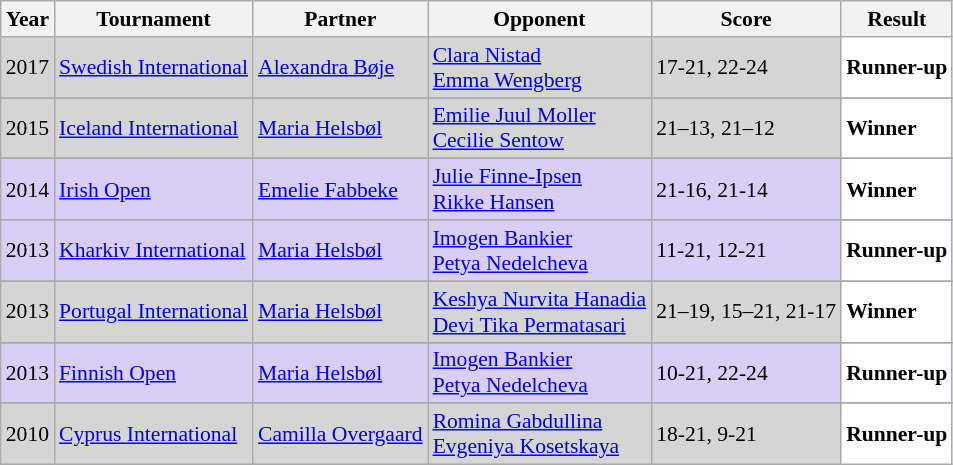<table class="sortable wikitable" style="font-size: 90%;">
<tr>
<th>Year</th>
<th>Tournament</th>
<th>Partner</th>
<th>Opponent</th>
<th>Score</th>
<th>Result</th>
</tr>
<tr style="background:#D5D5D5">
<td align="center">2017</td>
<td align="left"><a href='#'>Swedish International</a></td>
<td align="left"> <a href='#'>Alexandra Bøje</a></td>
<td align="left"> <a href='#'>Clara Nistad</a><br> <a href='#'>Emma Wengberg</a></td>
<td align="left">17-21, 22-24</td>
<td style="text-align:left; background:white"> <strong>Runner-up</strong></td>
</tr>
<tr>
</tr>
<tr style="background:#D5D5D5">
<td align="center">2015</td>
<td align="left"><a href='#'>Iceland International</a></td>
<td align="left"> <a href='#'>Maria Helsbøl</a></td>
<td align="left"> <a href='#'>Emilie Juul Moller</a> <br>  <a href='#'>Cecilie Sentow</a></td>
<td align="left">21–13, 21–12</td>
<td style="text-align:left; background:white"> <strong>Winner</strong></td>
</tr>
<tr>
</tr>
<tr style="background:#D8CEF6">
<td align="center">2014</td>
<td align="left"><a href='#'>Irish Open</a></td>
<td align="left"> <a href='#'>Emelie Fabbeke</a></td>
<td align="left"> <a href='#'>Julie Finne-Ipsen</a> <br>  <a href='#'>Rikke Hansen</a></td>
<td align="left">21-16, 21-14</td>
<td style="text-align:left; background:white"> <strong>Winner</strong></td>
</tr>
<tr>
</tr>
<tr style="background:#D8CEF6">
<td align="center">2013</td>
<td align="left"><a href='#'>Kharkiv International</a></td>
<td align="left"> <a href='#'>Maria Helsbøl</a></td>
<td align="left"> <a href='#'>Imogen Bankier</a> <br>  <a href='#'>Petya Nedelcheva</a></td>
<td align="left">11-21, 12-21</td>
<td style="text-align:left; background:white"> <strong>Runner-up</strong></td>
</tr>
<tr>
</tr>
<tr style="background:#D5D5D5">
<td align="center">2013</td>
<td align="left"><a href='#'>Portugal International</a></td>
<td align="left"> <a href='#'>Maria Helsbøl</a></td>
<td align="left"> <a href='#'>Keshya Nurvita Hanadia</a> <br>  <a href='#'>Devi Tika Permatasari</a></td>
<td align="left">21–19, 15–21, 21-17</td>
<td style="text-align:left; background:white"> <strong>Winner</strong></td>
</tr>
<tr>
</tr>
<tr style="background:#D8CEF6">
<td align="center">2013</td>
<td align="left"><a href='#'>Finnish Open</a></td>
<td align="left"> <a href='#'>Maria Helsbøl</a></td>
<td align="left"> <a href='#'>Imogen Bankier</a> <br>  <a href='#'>Petya Nedelcheva</a></td>
<td align="left">10-21, 22-24</td>
<td style="text-align:left; background:white"> <strong>Runner-up</strong></td>
</tr>
<tr>
</tr>
<tr style="background:#D5D5D5">
<td align="center">2010</td>
<td align="left"><a href='#'>Cyprus International</a></td>
<td align="left"> <a href='#'>Camilla Overgaard</a></td>
<td align="left"> <a href='#'>Romina Gabdullina</a> <br>  <a href='#'>Evgeniya Kosetskaya</a></td>
<td align="left">18-21, 9-21</td>
<td style="text-align:left; background:white"> <strong>Runner-up</strong></td>
</tr>
</table>
